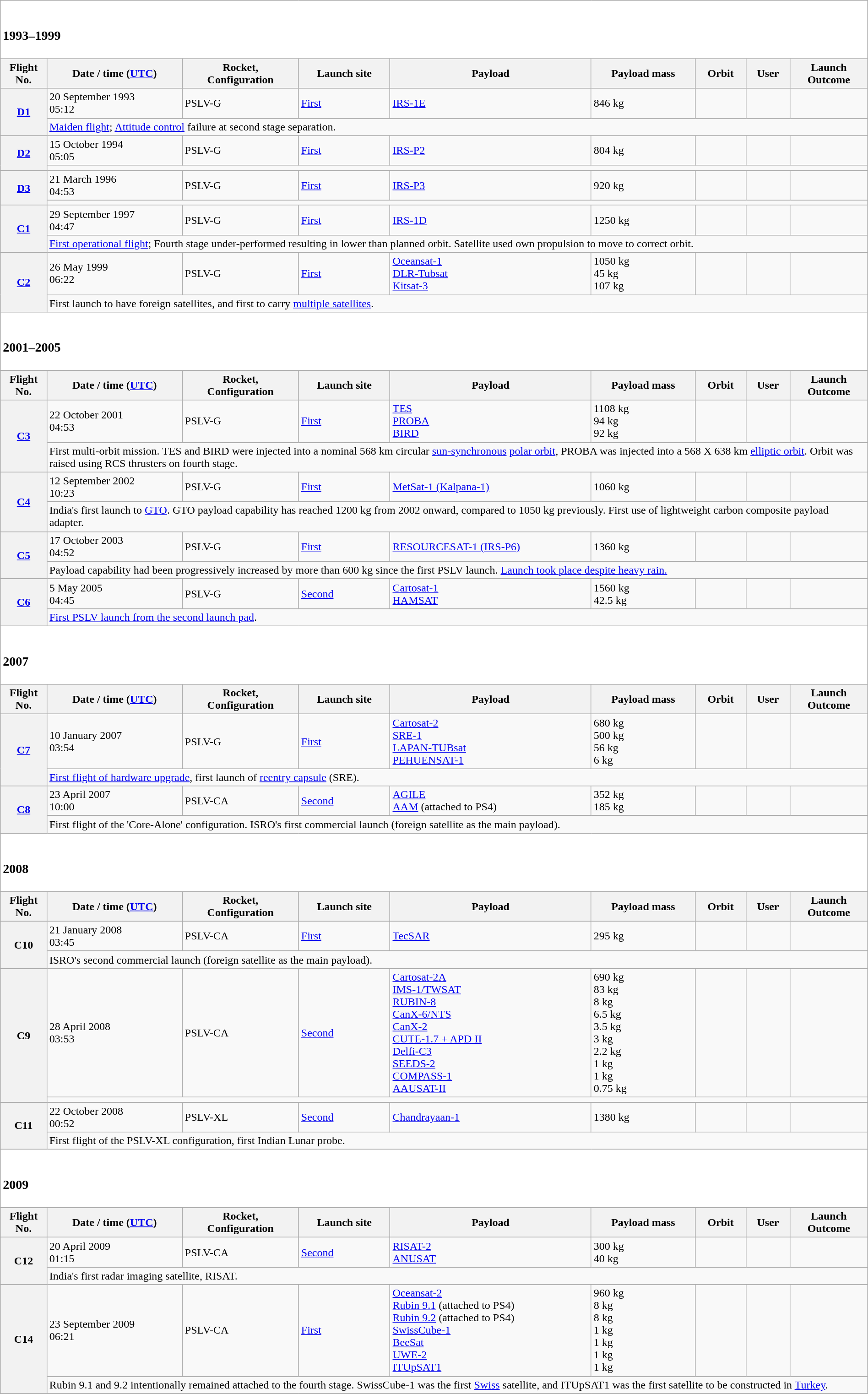<table class="wikitable plainrowheaders" style="width: 100%;">
<tr>
<td colspan=9 style="background:white;"><br><h3>1993–1999</h3></td>
</tr>
<tr>
<th scope="col">Flight No.</th>
<th scope="col">Date / time (<a href='#'>UTC</a>)</th>
<th scope="col">Rocket,<br>Configuration</th>
<th scope="col">Launch site</th>
<th scope="col">Payload</th>
<th scope="col">Payload mass</th>
<th scope="col">Orbit</th>
<th scope="col">User</th>
<th scope="col">Launch<br>Outcome</th>
</tr>
<tr>
<th scope="row" rowspan = 2 style="text-align:center;"><a href='#'>D1</a></th>
<td>20 September 1993<br>05:12</td>
<td>PSLV-G</td>
<td><a href='#'>First</a></td>
<td> <a href='#'>IRS-1E</a></td>
<td>846 kg</td>
<td></td>
<td></td>
<td></td>
</tr>
<tr>
<td colspan="8"><a href='#'>Maiden flight</a>; <a href='#'>Attitude control</a> failure at second stage separation.</td>
</tr>
<tr>
<th scope="row" rowspan = 2 style="text-align:center;"><a href='#'>D2</a></th>
<td>15 October 1994<br>05:05</td>
<td>PSLV-G</td>
<td><a href='#'>First</a></td>
<td> <a href='#'>IRS-P2</a></td>
<td>804 kg</td>
<td></td>
<td></td>
<td></td>
</tr>
<tr>
<td colspan="8"></td>
</tr>
<tr>
<th scope="row" rowspan = 2 style="text-align:center;"><a href='#'>D3</a></th>
<td>21 March 1996<br>04:53</td>
<td>PSLV-G</td>
<td><a href='#'>First</a></td>
<td> <a href='#'>IRS-P3</a></td>
<td>920 kg</td>
<td></td>
<td></td>
<td></td>
</tr>
<tr>
<td colspan="8"></td>
</tr>
<tr>
<th scope="row" rowspan = 2 style="text-align:center;"><a href='#'>C1</a></th>
<td>29 September 1997<br>04:47</td>
<td>PSLV-G</td>
<td><a href='#'>First</a></td>
<td> <a href='#'>IRS-1D</a></td>
<td>1250 kg</td>
<td></td>
<td></td>
<td></td>
</tr>
<tr>
<td colspan="8"><a href='#'>First operational flight</a>; Fourth stage under-performed resulting in lower than planned orbit. Satellite used own propulsion to move to correct orbit.</td>
</tr>
<tr>
<th scope="row" rowspan = 2 style="text-align:center;"><a href='#'>C2</a></th>
<td>26 May 1999<br>06:22</td>
<td>PSLV-G</td>
<td><a href='#'>First</a></td>
<td> <a href='#'>Oceansat-1</a><br> <a href='#'>DLR-Tubsat</a><br> <a href='#'>Kitsat-3</a></td>
<td>1050 kg<br>45 kg<br>107 kg</td>
<td></td>
<td></td>
<td></td>
</tr>
<tr>
<td colspan="8">First launch to have foreign satellites, and first to carry <a href='#'>multiple satellites</a>.</td>
</tr>
<tr>
<td colspan=9 style="background:white;"><br><h3>2001–2005</h3></td>
</tr>
<tr>
<th scope="col">Flight No.</th>
<th scope="col">Date / time (<a href='#'>UTC</a>)</th>
<th scope="col">Rocket,<br>Configuration</th>
<th scope="col">Launch site</th>
<th scope="col">Payload</th>
<th scope="col">Payload mass</th>
<th scope="col">Orbit</th>
<th scope="col">User</th>
<th scope="col">Launch<br>Outcome</th>
</tr>
<tr>
<th scope="row" rowspan = 2 style="text-align:center;"><a href='#'>C3</a></th>
<td>22 October 2001<br>04:53</td>
<td>PSLV-G</td>
<td><a href='#'>First</a></td>
<td> <a href='#'>TES</a><br> <a href='#'>PROBA</a><br> <a href='#'>BIRD</a></td>
<td>1108 kg<br>94 kg<br>92 kg</td>
<td></td>
<td></td>
<td></td>
</tr>
<tr>
<td colspan="8">First multi-orbit mission. TES and BIRD were injected into a nominal 568 km circular <a href='#'>sun-synchronous</a> <a href='#'>polar orbit</a>, PROBA was injected into a 568 X 638 km <a href='#'>elliptic orbit</a>. Orbit was raised using RCS thrusters on fourth stage.</td>
</tr>
<tr>
<th scope="row" rowspan = 2 style="text-align:center;"><a href='#'>C4</a></th>
<td>12 September 2002<br>10:23</td>
<td>PSLV-G</td>
<td><a href='#'>First</a></td>
<td> <a href='#'>MetSat-1 (Kalpana-1)</a></td>
<td>1060 kg</td>
<td></td>
<td></td>
<td></td>
</tr>
<tr>
<td colspan="8">India's first launch to <a href='#'>GTO</a>. GTO payload capability has reached 1200 kg from 2002 onward, compared to 1050 kg previously. First use of lightweight carbon composite payload adapter.</td>
</tr>
<tr>
<th scope="row" rowspan = 2 style="text-align:center;"><a href='#'>C5</a></th>
<td>17 October 2003<br>04:52</td>
<td>PSLV-G</td>
<td><a href='#'>First</a></td>
<td> <a href='#'>RESOURCESAT-1 (IRS-P6)</a></td>
<td>1360 kg</td>
<td></td>
<td></td>
<td></td>
</tr>
<tr>
<td colspan="8">Payload capability had been progressively increased by more than 600 kg since the first PSLV launch. <a href='#'>Launch took place despite heavy rain.</a></td>
</tr>
<tr>
<th scope="row" rowspan = 2 style="text-align:center;"><a href='#'>C6</a></th>
<td>5 May 2005<br>04:45</td>
<td>PSLV-G</td>
<td><a href='#'>Second</a></td>
<td> <a href='#'>Cartosat-1</a><br> <a href='#'>HAMSAT</a></td>
<td>1560 kg<br> 42.5 kg</td>
<td></td>
<td></td>
<td></td>
</tr>
<tr>
<td colspan="8"><a href='#'>First PSLV launch from the second launch pad</a>.</td>
</tr>
<tr>
<td colspan=9 style="background:white;"><br><h3>2007</h3></td>
</tr>
<tr>
<th scope="col">Flight No.</th>
<th scope="col">Date / time (<a href='#'>UTC</a>)</th>
<th scope="col">Rocket,<br>Configuration</th>
<th scope="col">Launch site</th>
<th scope="col">Payload</th>
<th scope="col">Payload mass</th>
<th scope="col">Orbit</th>
<th scope="col">User</th>
<th scope="col">Launch<br>Outcome</th>
</tr>
<tr>
<th scope="row" rowspan = 2 style="text-align:center;"><a href='#'>C7</a></th>
<td>10 January 2007<br>03:54</td>
<td>PSLV-G</td>
<td><a href='#'>First</a></td>
<td> <a href='#'>Cartosat-2</a><br> <a href='#'>SRE-1</a><br> <a href='#'>LAPAN-TUBsat</a><br> <a href='#'>PEHUENSAT-1</a></td>
<td>680 kg<br>500 kg<br>56 kg<br>6 kg</td>
<td></td>
<td></td>
<td></td>
</tr>
<tr>
<td colspan="8"><a href='#'>First flight of hardware upgrade</a>, first launch of <a href='#'>reentry capsule</a> (SRE).</td>
</tr>
<tr>
<th scope="row" rowspan = 2 style="text-align:center;"><a href='#'>C8</a></th>
<td>23 April 2007<br>10:00</td>
<td>PSLV-CA</td>
<td><a href='#'>Second</a></td>
<td> <a href='#'>AGILE</a><br> <a href='#'>AAM</a> (attached to PS4)</td>
<td>352 kg<br>185 kg</td>
<td></td>
<td></td>
<td></td>
</tr>
<tr>
<td colspan="8">First flight of the 'Core-Alone' configuration. ISRO's first commercial launch (foreign satellite as the main payload).</td>
</tr>
<tr>
<td colspan=9 style="background:white;"><br><h3>2008</h3></td>
</tr>
<tr>
<th scope="col">Flight No.</th>
<th scope="col">Date / time (<a href='#'>UTC</a>)</th>
<th scope="col">Rocket,<br>Configuration</th>
<th scope="col">Launch site</th>
<th scope="col">Payload</th>
<th scope="col">Payload mass</th>
<th scope="col">Orbit</th>
<th scope="col">User</th>
<th scope="col">Launch<br>Outcome</th>
</tr>
<tr>
<th scope="row" rowspan = 2 style="text-align:center;">C10</th>
<td>21 January 2008<br>03:45</td>
<td>PSLV-CA</td>
<td><a href='#'>First</a></td>
<td> <a href='#'>TecSAR</a></td>
<td>295 kg</td>
<td></td>
<td></td>
<td></td>
</tr>
<tr>
<td colspan="8">ISRO's second commercial launch (foreign satellite as the main payload).</td>
</tr>
<tr>
<th scope="row" rowspan = 2 style="text-align:center;">C9</th>
<td>28 April 2008<br>03:53</td>
<td>PSLV-CA</td>
<td><a href='#'>Second</a></td>
<td> <a href='#'>Cartosat-2A</a><br> <a href='#'>IMS-1/TWSAT</a><br> <a href='#'>RUBIN-8</a><br> <a href='#'>CanX-6/NTS</a><br> <a href='#'>CanX-2</a><br> <a href='#'>CUTE-1.7 + APD II</a><br> <a href='#'>Delfi-C3</a><br> <a href='#'>SEEDS-2</a><br> <a href='#'>COMPASS-1</a><br> <a href='#'>AAUSAT-II</a></td>
<td>690 kg<br>83 kg<br>8 kg<br>6.5 kg<br>3.5 kg<br>3 kg<br>2.2 kg<br>1 kg<br>1 kg<br>0.75 kg</td>
<td></td>
<td></td>
<td></td>
</tr>
<tr>
<td colspan="8"></td>
</tr>
<tr>
<th scope="row" rowspan = 2 style="text-align:center;">C11</th>
<td>22 October 2008<br>00:52</td>
<td>PSLV-XL</td>
<td><a href='#'>Second</a></td>
<td> <a href='#'>Chandrayaan-1</a></td>
<td>1380 kg</td>
<td></td>
<td></td>
<td></td>
</tr>
<tr>
<td colspan="8">First flight of the PSLV-XL configuration, first Indian Lunar probe.</td>
</tr>
<tr>
<td colspan=9 style="background:white;"><br><h3>2009</h3></td>
</tr>
<tr>
<th scope="col">Flight No.</th>
<th scope="col">Date / time (<a href='#'>UTC</a>)</th>
<th scope="col">Rocket,<br>Configuration</th>
<th scope="col">Launch site</th>
<th scope="col">Payload</th>
<th scope="col">Payload mass</th>
<th scope="col">Orbit</th>
<th scope="col">User</th>
<th scope="col">Launch<br>Outcome</th>
</tr>
<tr>
<th scope="row" rowspan = 2 style="text-align:center;">C12</th>
<td>20 April 2009<br>01:15</td>
<td>PSLV-CA</td>
<td><a href='#'>Second</a></td>
<td> <a href='#'>RISAT-2</a><br> <a href='#'>ANUSAT</a></td>
<td>300 kg<br>40 kg</td>
<td></td>
<td></td>
<td></td>
</tr>
<tr>
<td colspan="8">India's first radar imaging satellite, RISAT.</td>
</tr>
<tr>
<th scope="row" rowspan = 2 style="text-align:center;">C14</th>
<td>23 September 2009<br>06:21</td>
<td>PSLV-CA</td>
<td><a href='#'>First</a></td>
<td> <a href='#'>Oceansat-2</a><br> <a href='#'>Rubin 9.1</a> (attached to PS4)<br> <a href='#'>Rubin 9.2</a> (attached to PS4)<br> <a href='#'>SwissCube-1</a><br> <a href='#'>BeeSat</a><br> <a href='#'>UWE-2</a><br> <a href='#'>ITUpSAT1</a></td>
<td>960 kg<br>8 kg<br>8 kg<br>1 kg<br>1 kg<br>1 kg<br>1 kg</td>
<td></td>
<td></td>
<td></td>
</tr>
<tr>
<td colspan="8">Rubin 9.1 and 9.2 intentionally remained attached to the fourth stage. SwissCube-1 was the first <a href='#'>Swiss</a> satellite, and ITUpSAT1 was the first satellite to be constructed in <a href='#'>Turkey</a>.</td>
</tr>
<tr>
</tr>
</table>
